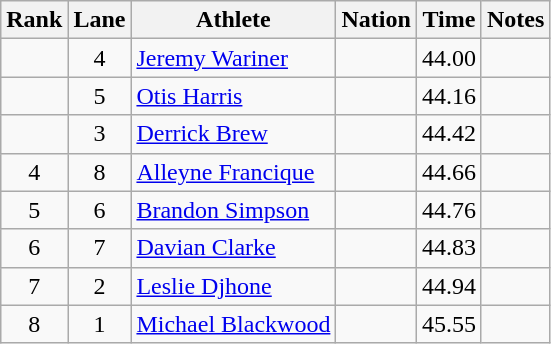<table class="wikitable sortable" style="text-align:center">
<tr>
<th>Rank</th>
<th>Lane</th>
<th>Athlete</th>
<th>Nation</th>
<th>Time</th>
<th>Notes</th>
</tr>
<tr>
<td></td>
<td>4</td>
<td align=left><a href='#'>Jeremy Wariner</a></td>
<td align=left></td>
<td>44.00</td>
<td></td>
</tr>
<tr>
<td></td>
<td>5</td>
<td align=left><a href='#'>Otis Harris</a></td>
<td align=left></td>
<td>44.16</td>
<td></td>
</tr>
<tr>
<td></td>
<td>3</td>
<td align=left><a href='#'>Derrick Brew</a></td>
<td align=left></td>
<td>44.42</td>
<td></td>
</tr>
<tr>
<td>4</td>
<td>8</td>
<td align=left><a href='#'>Alleyne Francique</a></td>
<td align=left></td>
<td>44.66</td>
<td></td>
</tr>
<tr>
<td>5</td>
<td>6</td>
<td align=left><a href='#'>Brandon Simpson</a></td>
<td align=left></td>
<td>44.76</td>
<td></td>
</tr>
<tr>
<td>6</td>
<td>7</td>
<td align=left><a href='#'>Davian Clarke</a></td>
<td align=left></td>
<td>44.83</td>
<td></td>
</tr>
<tr>
<td>7</td>
<td>2</td>
<td align=left><a href='#'>Leslie Djhone</a></td>
<td align=left></td>
<td>44.94</td>
<td></td>
</tr>
<tr>
<td>8</td>
<td>1</td>
<td align=left><a href='#'>Michael Blackwood</a></td>
<td align=left></td>
<td>45.55</td>
<td></td>
</tr>
</table>
